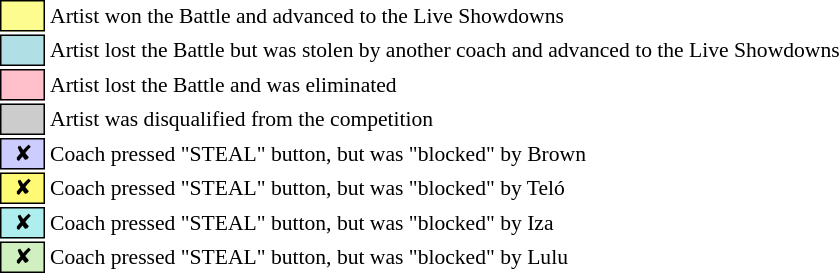<table class="toccolours" style="font-size: 90%; white-space: nowrap;">
<tr>
<td style="background:#FDFC8F; border:1px solid black;">      </td>
<td>Artist won the Battle and advanced to the Live Showdowns</td>
</tr>
<tr>
<td style="background:#B0E0E6; border:1px solid black;">      </td>
<td>Artist lost the Battle but was stolen by another coach and advanced to the Live Showdowns</td>
</tr>
<tr>
<td style="background:#FFC0CB; border:1px solid black;">      </td>
<td>Artist lost the Battle and was eliminated</td>
</tr>
<tr>
<td style="background:#CCCCCC; border:1px solid black;">      </td>
<td>Artist was disqualified from the competition</td>
</tr>
<tr>
<td style="background:#ccccff; border:1px solid black;">  ✘  </td>
<td>Coach pressed "STEAL" button, but was "blocked" by Brown</td>
</tr>
<tr>
<td style="background:#fffa73; border:1px solid black;">  ✘  </td>
<td>Coach pressed "STEAL" button, but was "blocked" by Teló</td>
</tr>
<tr>
<td style="background:#afeeee; border:1px solid black;">  ✘  </td>
<td>Coach pressed "STEAL" button, but was "blocked" by Iza</td>
</tr>
<tr>
<td style="background:#d0f0c0; border:1px solid black;">  ✘  </td>
<td>Coach pressed "STEAL" button, but was "blocked" by Lulu</td>
</tr>
</table>
